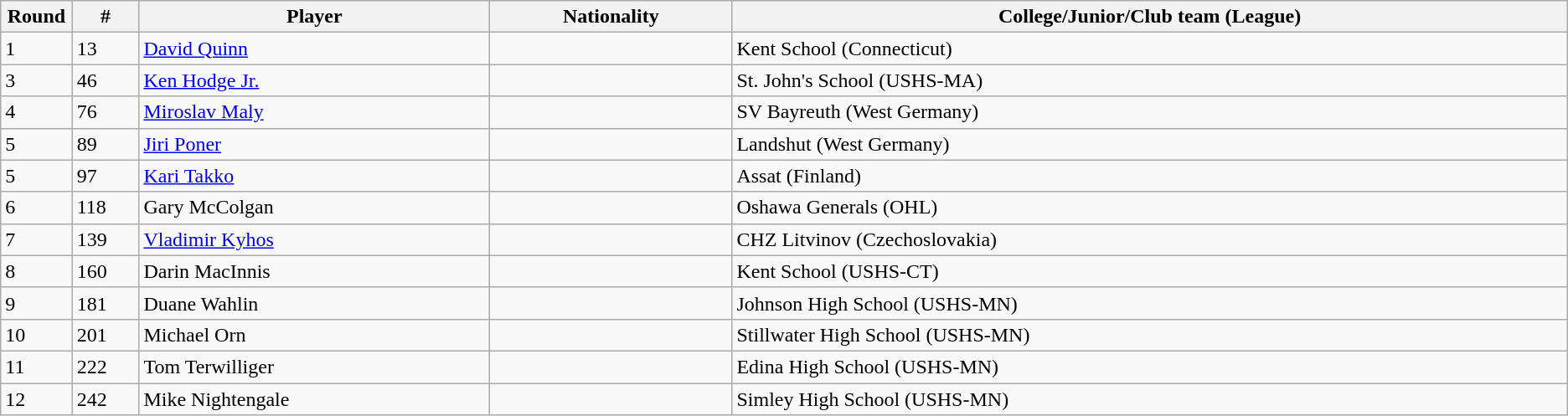<table class="wikitable">
<tr align="center">
<th bgcolor="#DDDDFF" width="4.0%">Round</th>
<th bgcolor="#DDDDFF" width="4.0%">#</th>
<th bgcolor="#DDDDFF" width="21.0%">Player</th>
<th bgcolor="#DDDDFF" width="14.5%">Nationality</th>
<th bgcolor="#DDDDFF" width="50.0%">College/Junior/Club team (League)</th>
</tr>
<tr>
<td>1</td>
<td>13</td>
<td><a href='#'>David Quinn</a></td>
<td></td>
<td>Kent School (Connecticut)</td>
</tr>
<tr>
<td>3</td>
<td>46</td>
<td><a href='#'>Ken Hodge Jr.</a></td>
<td></td>
<td>St. John's School (USHS-MA)</td>
</tr>
<tr>
<td>4</td>
<td>76</td>
<td><a href='#'>Miroslav Maly</a></td>
<td></td>
<td>SV Bayreuth (West Germany)</td>
</tr>
<tr>
<td>5</td>
<td>89</td>
<td><a href='#'>Jiri Poner</a></td>
<td></td>
<td>Landshut (West Germany)</td>
</tr>
<tr>
<td>5</td>
<td>97</td>
<td><a href='#'>Kari Takko</a></td>
<td></td>
<td>Assat (Finland)</td>
</tr>
<tr>
<td>6</td>
<td>118</td>
<td>Gary McColgan</td>
<td></td>
<td>Oshawa Generals (OHL)</td>
</tr>
<tr>
<td>7</td>
<td>139</td>
<td><a href='#'>Vladimir Kyhos</a></td>
<td></td>
<td>CHZ Litvinov (Czechoslovakia)</td>
</tr>
<tr>
<td>8</td>
<td>160</td>
<td>Darin MacInnis</td>
<td></td>
<td>Kent School (USHS-CT)</td>
</tr>
<tr>
<td>9</td>
<td>181</td>
<td>Duane Wahlin</td>
<td></td>
<td>Johnson High School (USHS-MN)</td>
</tr>
<tr>
<td>10</td>
<td>201</td>
<td>Michael Orn</td>
<td></td>
<td>Stillwater High School (USHS-MN)</td>
</tr>
<tr>
<td>11</td>
<td>222</td>
<td>Tom Terwilliger</td>
<td></td>
<td>Edina High School (USHS-MN)</td>
</tr>
<tr>
<td>12</td>
<td>242</td>
<td>Mike Nightengale</td>
<td></td>
<td>Simley High School (USHS-MN)</td>
</tr>
</table>
